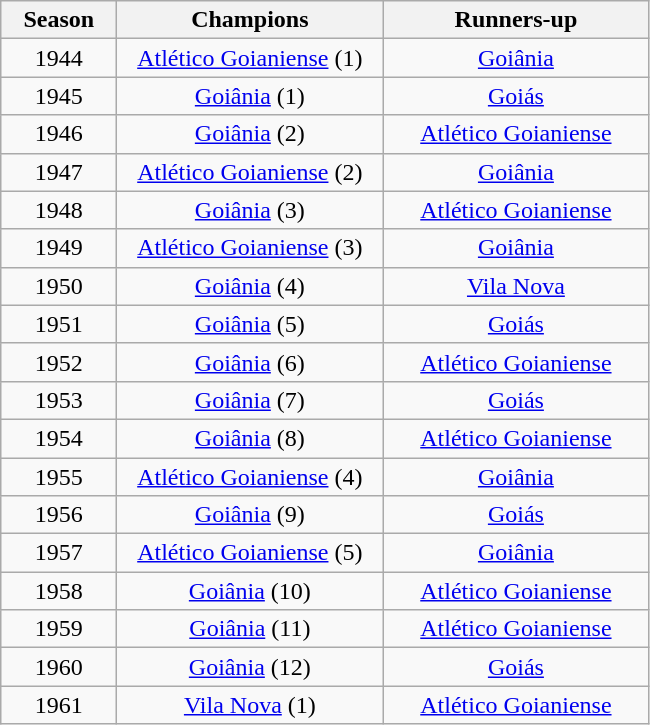<table class="wikitable" style="text-align:center; margin-left:1em;">
<tr>
<th style="width:70px">Season</th>
<th style="width:170px">Champions</th>
<th style="width:170px">Runners-up</th>
</tr>
<tr>
<td>1944</td>
<td><a href='#'>Atlético Goianiense</a> (1)</td>
<td><a href='#'>Goiânia</a></td>
</tr>
<tr>
<td>1945</td>
<td><a href='#'>Goiânia</a> (1)</td>
<td><a href='#'>Goiás</a></td>
</tr>
<tr>
<td>1946</td>
<td><a href='#'>Goiânia</a> (2)</td>
<td><a href='#'>Atlético Goianiense</a></td>
</tr>
<tr>
<td>1947</td>
<td><a href='#'>Atlético Goianiense</a> (2)</td>
<td><a href='#'>Goiânia</a></td>
</tr>
<tr>
<td>1948</td>
<td><a href='#'>Goiânia</a> (3)</td>
<td><a href='#'>Atlético Goianiense</a></td>
</tr>
<tr>
<td>1949</td>
<td><a href='#'>Atlético Goianiense</a> (3)</td>
<td><a href='#'>Goiânia</a></td>
</tr>
<tr>
<td>1950</td>
<td><a href='#'>Goiânia</a> (4)</td>
<td><a href='#'>Vila Nova</a></td>
</tr>
<tr>
<td>1951</td>
<td><a href='#'>Goiânia</a> (5)</td>
<td><a href='#'>Goiás</a></td>
</tr>
<tr>
<td>1952</td>
<td><a href='#'>Goiânia</a> (6)</td>
<td><a href='#'>Atlético Goianiense</a></td>
</tr>
<tr>
<td>1953</td>
<td><a href='#'>Goiânia</a> (7)</td>
<td><a href='#'>Goiás</a></td>
</tr>
<tr>
<td>1954</td>
<td><a href='#'>Goiânia</a> (8)</td>
<td><a href='#'>Atlético Goianiense</a></td>
</tr>
<tr>
<td>1955</td>
<td><a href='#'>Atlético Goianiense</a> (4)</td>
<td><a href='#'>Goiânia</a></td>
</tr>
<tr>
<td>1956</td>
<td><a href='#'>Goiânia</a> (9)</td>
<td><a href='#'>Goiás</a></td>
</tr>
<tr>
<td>1957</td>
<td><a href='#'>Atlético Goianiense</a> (5)</td>
<td><a href='#'>Goiânia</a></td>
</tr>
<tr>
<td>1958</td>
<td><a href='#'>Goiânia</a> (10)</td>
<td><a href='#'>Atlético Goianiense</a></td>
</tr>
<tr>
<td>1959</td>
<td><a href='#'>Goiânia</a> (11)</td>
<td><a href='#'>Atlético Goianiense</a></td>
</tr>
<tr>
<td>1960</td>
<td><a href='#'>Goiânia</a> (12)</td>
<td><a href='#'>Goiás</a></td>
</tr>
<tr>
<td>1961</td>
<td><a href='#'>Vila Nova</a> (1)</td>
<td><a href='#'>Atlético Goianiense</a></td>
</tr>
</table>
